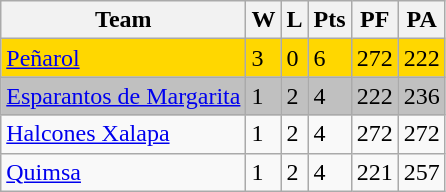<table class="wikitable">
<tr>
<th>Team</th>
<th>W</th>
<th>L</th>
<th>Pts</th>
<th>PF</th>
<th>PA</th>
</tr>
<tr bgcolor="gold">
<td> <a href='#'>Peñarol</a></td>
<td>3</td>
<td>0</td>
<td>6</td>
<td>272</td>
<td>222</td>
</tr>
<tr bgcolor="silver">
<td> <a href='#'>Esparantos de Margarita</a></td>
<td>1</td>
<td>2</td>
<td>4</td>
<td>222</td>
<td>236</td>
</tr>
<tr bgcolor=>
<td> <a href='#'>Halcones Xalapa</a></td>
<td>1</td>
<td>2</td>
<td>4</td>
<td>272</td>
<td>272</td>
</tr>
<tr bgcolor=>
<td> <a href='#'>Quimsa</a></td>
<td>1</td>
<td>2</td>
<td>4</td>
<td>221</td>
<td>257</td>
</tr>
</table>
